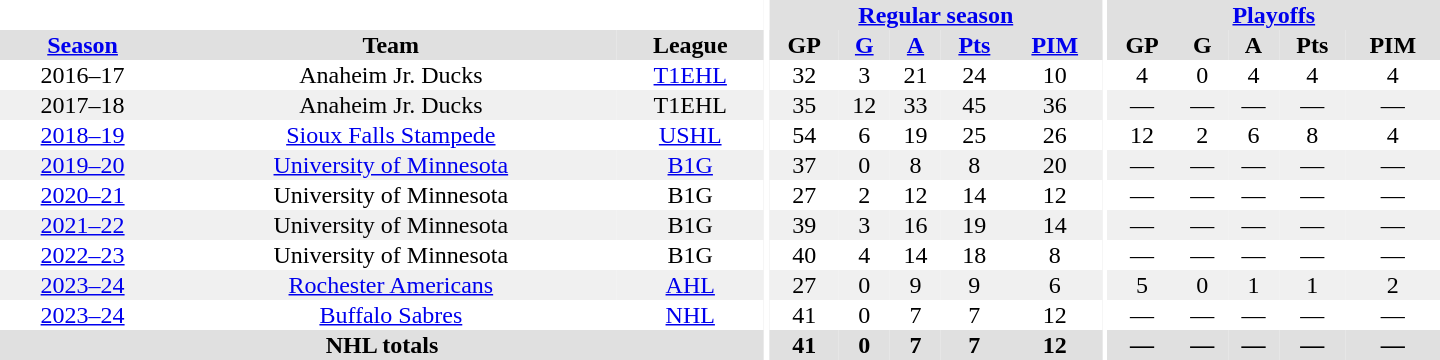<table border="0" cellpadding="1" cellspacing="0" style="text-align:center; width:60em">
<tr bgcolor="#e0e0e0">
<th colspan="3" bgcolor="#ffffff"></th>
<th rowspan="100" bgcolor="#ffffff"></th>
<th colspan="5"><a href='#'>Regular season</a></th>
<th rowspan="100" bgcolor="#ffffff"></th>
<th colspan="5"><a href='#'>Playoffs</a></th>
</tr>
<tr bgcolor="#e0e0e0">
<th><a href='#'>Season</a></th>
<th>Team</th>
<th>League</th>
<th>GP</th>
<th><a href='#'>G</a></th>
<th><a href='#'>A</a></th>
<th><a href='#'>Pts</a></th>
<th><a href='#'>PIM</a></th>
<th>GP</th>
<th>G</th>
<th>A</th>
<th>Pts</th>
<th>PIM</th>
</tr>
<tr>
<td>2016–17</td>
<td>Anaheim Jr. Ducks</td>
<td><a href='#'>T1EHL</a></td>
<td>32</td>
<td>3</td>
<td>21</td>
<td>24</td>
<td>10</td>
<td>4</td>
<td>0</td>
<td>4</td>
<td>4</td>
<td>4</td>
</tr>
<tr bgcolor="#f0f0f0">
<td>2017–18</td>
<td>Anaheim Jr. Ducks</td>
<td>T1EHL</td>
<td>35</td>
<td>12</td>
<td>33</td>
<td>45</td>
<td>36</td>
<td>—</td>
<td>—</td>
<td>—</td>
<td>—</td>
<td>—</td>
</tr>
<tr>
<td><a href='#'>2018–19</a></td>
<td><a href='#'>Sioux Falls Stampede</a></td>
<td><a href='#'>USHL</a></td>
<td>54</td>
<td>6</td>
<td>19</td>
<td>25</td>
<td>26</td>
<td>12</td>
<td>2</td>
<td>6</td>
<td>8</td>
<td>4</td>
</tr>
<tr bgcolor="#f0f0f0">
<td><a href='#'>2019–20</a></td>
<td><a href='#'>University of Minnesota</a></td>
<td><a href='#'>B1G</a></td>
<td>37</td>
<td>0</td>
<td>8</td>
<td>8</td>
<td>20</td>
<td>—</td>
<td>—</td>
<td>—</td>
<td>—</td>
<td>—</td>
</tr>
<tr>
<td><a href='#'>2020–21</a></td>
<td>University of Minnesota</td>
<td>B1G</td>
<td>27</td>
<td>2</td>
<td>12</td>
<td>14</td>
<td>12</td>
<td>—</td>
<td>—</td>
<td>—</td>
<td>—</td>
<td>—</td>
</tr>
<tr bgcolor="#f0f0f0">
<td><a href='#'>2021–22</a></td>
<td>University of Minnesota</td>
<td>B1G</td>
<td>39</td>
<td>3</td>
<td>16</td>
<td>19</td>
<td>14</td>
<td>—</td>
<td>—</td>
<td>—</td>
<td>—</td>
<td>—</td>
</tr>
<tr>
<td><a href='#'>2022–23</a></td>
<td>University of Minnesota</td>
<td>B1G</td>
<td>40</td>
<td>4</td>
<td>14</td>
<td>18</td>
<td>8</td>
<td>—</td>
<td>—</td>
<td>—</td>
<td>—</td>
<td>—</td>
</tr>
<tr bgcolor="#f0f0f0">
<td><a href='#'>2023–24</a></td>
<td><a href='#'>Rochester Americans</a></td>
<td><a href='#'>AHL</a></td>
<td>27</td>
<td>0</td>
<td>9</td>
<td>9</td>
<td>6</td>
<td>5</td>
<td>0</td>
<td>1</td>
<td>1</td>
<td>2</td>
</tr>
<tr>
<td><a href='#'>2023–24</a></td>
<td><a href='#'>Buffalo Sabres</a></td>
<td><a href='#'>NHL</a></td>
<td>41</td>
<td>0</td>
<td>7</td>
<td>7</td>
<td>12</td>
<td>—</td>
<td>—</td>
<td>—</td>
<td>—</td>
<td>—</td>
</tr>
<tr bgcolor="#e0e0e0">
<th colspan="3">NHL totals</th>
<th>41</th>
<th>0</th>
<th>7</th>
<th>7</th>
<th>12</th>
<th>—</th>
<th>—</th>
<th>—</th>
<th>—</th>
<th>—</th>
</tr>
</table>
